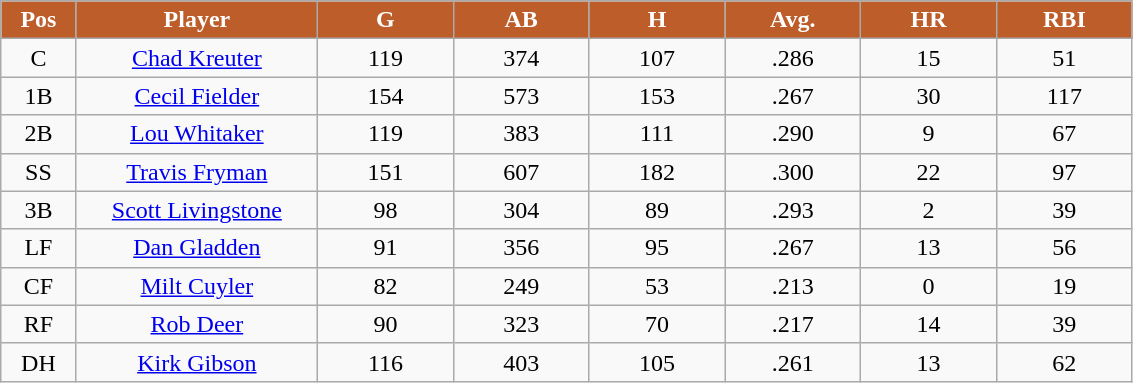<table class="wikitable sortable">
<tr>
<th style="background:#bd5d29;color:white;" width="5%">Pos</th>
<th style="background:#bd5d29;color:white;" width="16%">Player</th>
<th style="background:#bd5d29;color:white;" width="9%">G</th>
<th style="background:#bd5d29;color:white;" width="9%">AB</th>
<th style="background:#bd5d29;color:white;" width="9%">H</th>
<th style="background:#bd5d29;color:white;" width="9%">Avg.</th>
<th style="background:#bd5d29;color:white;" width="9%">HR</th>
<th style="background:#bd5d29;color:white;" width="9%">RBI</th>
</tr>
<tr align="center">
<td>C</td>
<td><a href='#'>Chad Kreuter</a></td>
<td>119</td>
<td>374</td>
<td>107</td>
<td>.286</td>
<td>15</td>
<td>51</td>
</tr>
<tr align="center">
<td>1B</td>
<td><a href='#'>Cecil Fielder</a></td>
<td>154</td>
<td>573</td>
<td>153</td>
<td>.267</td>
<td>30</td>
<td>117</td>
</tr>
<tr align="center">
<td>2B</td>
<td><a href='#'>Lou Whitaker</a></td>
<td>119</td>
<td>383</td>
<td>111</td>
<td>.290</td>
<td>9</td>
<td>67</td>
</tr>
<tr align="center">
<td>SS</td>
<td><a href='#'>Travis Fryman</a></td>
<td>151</td>
<td>607</td>
<td>182</td>
<td>.300</td>
<td>22</td>
<td>97</td>
</tr>
<tr align="center">
<td>3B</td>
<td><a href='#'>Scott Livingstone</a></td>
<td>98</td>
<td>304</td>
<td>89</td>
<td>.293</td>
<td>2</td>
<td>39</td>
</tr>
<tr align="center">
<td>LF</td>
<td><a href='#'>Dan Gladden</a></td>
<td>91</td>
<td>356</td>
<td>95</td>
<td>.267</td>
<td>13</td>
<td>56</td>
</tr>
<tr align="center">
<td>CF</td>
<td><a href='#'>Milt Cuyler</a></td>
<td>82</td>
<td>249</td>
<td>53</td>
<td>.213</td>
<td>0</td>
<td>19</td>
</tr>
<tr align="center">
<td>RF</td>
<td><a href='#'>Rob Deer</a></td>
<td>90</td>
<td>323</td>
<td>70</td>
<td>.217</td>
<td>14</td>
<td>39</td>
</tr>
<tr align="center">
<td>DH</td>
<td><a href='#'>Kirk Gibson</a></td>
<td>116</td>
<td>403</td>
<td>105</td>
<td>.261</td>
<td>13</td>
<td>62</td>
</tr>
</table>
